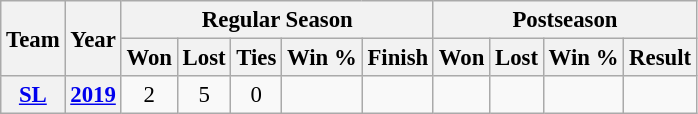<table class="wikitable" style="font-size: 95%; text-align:center;">
<tr>
<th rowspan="2">Team</th>
<th rowspan="2">Year</th>
<th colspan="5">Regular Season</th>
<th colspan="4">Postseason</th>
</tr>
<tr>
<th>Won</th>
<th>Lost</th>
<th>Ties</th>
<th>Win %</th>
<th>Finish</th>
<th>Won</th>
<th>Lost</th>
<th>Win %</th>
<th>Result</th>
</tr>
<tr>
<th><a href='#'>SL</a></th>
<th><a href='#'>2019</a></th>
<td>2</td>
<td>5</td>
<td>0</td>
<td></td>
<td></td>
<td></td>
<td></td>
<td></td>
<td></td>
</tr>
</table>
